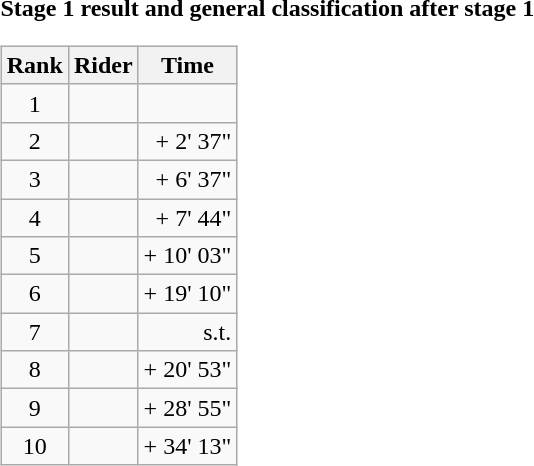<table>
<tr>
<td><strong>Stage 1 result and general classification after stage 1</strong><br><table class="wikitable">
<tr>
<th scope="col">Rank</th>
<th scope="col">Rider</th>
<th scope="col">Time</th>
</tr>
<tr>
<td style="text-align:center;">1</td>
<td></td>
<td style="text-align:right;"></td>
</tr>
<tr>
<td style="text-align:center;">2</td>
<td></td>
<td style="text-align:right;">+ 2' 37"</td>
</tr>
<tr>
<td style="text-align:center;">3</td>
<td></td>
<td style="text-align:right;">+ 6' 37"</td>
</tr>
<tr>
<td style="text-align:center;">4</td>
<td></td>
<td style="text-align:right;">+ 7' 44"</td>
</tr>
<tr>
<td style="text-align:center;">5</td>
<td></td>
<td style="text-align:right;">+ 10' 03"</td>
</tr>
<tr>
<td style="text-align:center;">6</td>
<td></td>
<td style="text-align:right;">+ 19' 10"</td>
</tr>
<tr>
<td style="text-align:center;">7</td>
<td></td>
<td style="text-align:right;">s.t.</td>
</tr>
<tr>
<td style="text-align:center;">8</td>
<td></td>
<td style="text-align:right;">+ 20' 53"</td>
</tr>
<tr>
<td style="text-align:center;">9</td>
<td></td>
<td style="text-align:right;">+ 28' 55"</td>
</tr>
<tr>
<td style="text-align:center;">10</td>
<td></td>
<td style="text-align:right;">+ 34' 13"</td>
</tr>
</table>
</td>
</tr>
</table>
